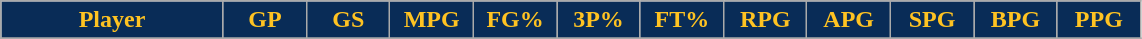<table class="wikitable sortable" style="text-align:center;">
<tr>
<th style="background:#092C57;color:#FFC322;" width="16%">Player</th>
<th style="background:#092C57;color:#FFC322;" width="6%">GP</th>
<th style="background:#092C57;color:#FFC322;" width="6%">GS</th>
<th style="background:#092C57;color:#FFC322;" width="6%">MPG</th>
<th style="background:#092C57;color:#FFC322;" width="6%">FG%</th>
<th style="background:#092C57;color:#FFC322;" width="6%">3P%</th>
<th style="background:#092C57;color:#FFC322;" width="6%">FT%</th>
<th style="background:#092C57;color:#FFC322;" width="6%">RPG</th>
<th style="background:#092C57;color:#FFC322;" width="6%">APG</th>
<th style="background:#092C57;color:#FFC322;" width="6%">SPG</th>
<th style="background:#092C57;color:#FFC322;" width="6%">BPG</th>
<th style="background:#092C57;color:#FFC322;" width="6%">PPG</th>
</tr>
<tr>
</tr>
</table>
